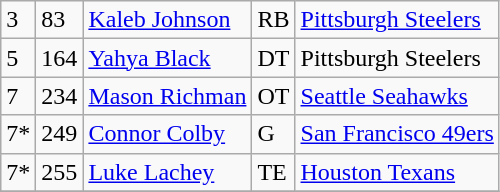<table class="wikitable">
<tr>
<td>3</td>
<td>83</td>
<td><a href='#'>Kaleb Johnson</a></td>
<td>RB</td>
<td><a href='#'>Pittsburgh Steelers</a></td>
</tr>
<tr>
<td>5</td>
<td>164</td>
<td><a href='#'>Yahya Black</a></td>
<td>DT</td>
<td>Pittsburgh Steelers</td>
</tr>
<tr>
<td>7</td>
<td>234</td>
<td><a href='#'>Mason Richman</a></td>
<td>OT</td>
<td><a href='#'>Seattle Seahawks</a></td>
</tr>
<tr>
<td>7*</td>
<td>249</td>
<td><a href='#'>Connor Colby</a></td>
<td>G</td>
<td><a href='#'>San Francisco 49ers</a></td>
</tr>
<tr>
<td>7*</td>
<td>255</td>
<td><a href='#'>Luke Lachey</a></td>
<td>TE</td>
<td><a href='#'>Houston Texans</a></td>
</tr>
<tr>
</tr>
</table>
